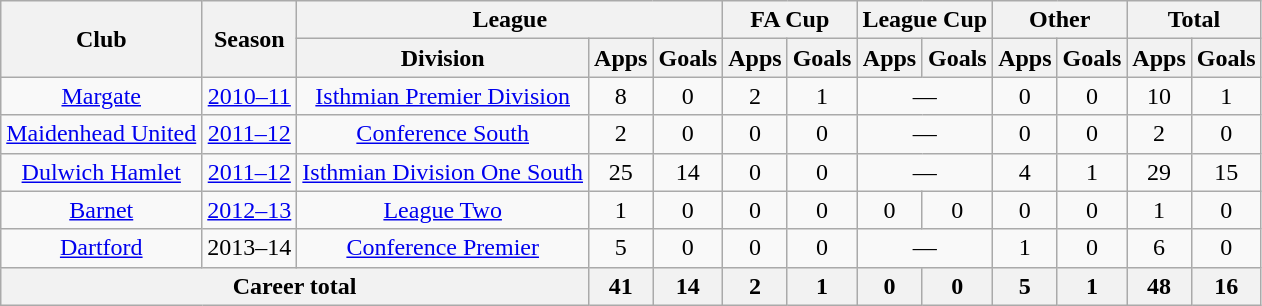<table class="wikitable" style="text-align: center;">
<tr>
<th rowspan="2">Club</th>
<th rowspan="2">Season</th>
<th colspan="3">League</th>
<th colspan="2">FA Cup</th>
<th colspan="2">League Cup</th>
<th colspan="2">Other</th>
<th colspan="2">Total</th>
</tr>
<tr>
<th>Division</th>
<th>Apps</th>
<th>Goals</th>
<th>Apps</th>
<th>Goals</th>
<th>Apps</th>
<th>Goals</th>
<th>Apps</th>
<th>Goals</th>
<th>Apps</th>
<th>Goals</th>
</tr>
<tr>
<td><a href='#'>Margate</a></td>
<td><a href='#'>2010–11</a></td>
<td><a href='#'>Isthmian Premier Division</a></td>
<td>8</td>
<td>0</td>
<td>2</td>
<td>1</td>
<td colspan="2">—</td>
<td>0</td>
<td>0</td>
<td>10</td>
<td>1</td>
</tr>
<tr>
<td><a href='#'>Maidenhead United</a></td>
<td><a href='#'>2011–12</a></td>
<td><a href='#'>Conference South</a></td>
<td>2</td>
<td>0</td>
<td>0</td>
<td>0</td>
<td colspan="2">—</td>
<td>0</td>
<td>0</td>
<td>2</td>
<td>0</td>
</tr>
<tr>
<td><a href='#'>Dulwich Hamlet</a></td>
<td><a href='#'>2011–12</a></td>
<td><a href='#'>Isthmian Division One South</a></td>
<td>25</td>
<td>14</td>
<td>0</td>
<td>0</td>
<td colspan="2">—</td>
<td>4</td>
<td>1</td>
<td>29</td>
<td>15</td>
</tr>
<tr>
<td><a href='#'>Barnet</a></td>
<td><a href='#'>2012–13</a></td>
<td><a href='#'>League Two</a></td>
<td>1</td>
<td>0</td>
<td>0</td>
<td>0</td>
<td>0</td>
<td>0</td>
<td>0</td>
<td>0</td>
<td>1</td>
<td>0</td>
</tr>
<tr>
<td><a href='#'>Dartford</a></td>
<td>2013–14</td>
<td><a href='#'>Conference Premier</a></td>
<td>5</td>
<td>0</td>
<td>0</td>
<td>0</td>
<td colspan="2">—</td>
<td>1</td>
<td>0</td>
<td>6</td>
<td>0</td>
</tr>
<tr>
<th colspan="3">Career total</th>
<th>41</th>
<th>14</th>
<th>2</th>
<th>1</th>
<th>0</th>
<th>0</th>
<th>5</th>
<th>1</th>
<th>48</th>
<th>16</th>
</tr>
</table>
